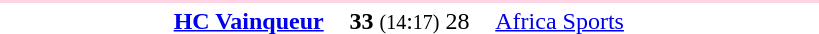<table style="text-align:center" width=550>
<tr>
<th width=30%></th>
<th width=15%></th>
<th width=30%></th>
</tr>
<tr align="left" bgcolor=#ffd4e4>
<td colspan=4></td>
</tr>
<tr>
<td align="right"><strong><a href='#'>HC Vainqueur</a></strong> </td>
<td><strong>33</strong> <small>(14</small>:<small>17)</small> 28</td>
<td align=left> <a href='#'>Africa Sports</a></td>
</tr>
</table>
